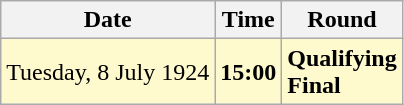<table class="wikitable">
<tr>
<th>Date</th>
<th>Time</th>
<th>Round</th>
</tr>
<tr style=background:lemonchiffon>
<td>Tuesday, 8 July 1924</td>
<td><strong>15:00</strong></td>
<td><strong>Qualifying</strong><br><strong>Final</strong></td>
</tr>
</table>
